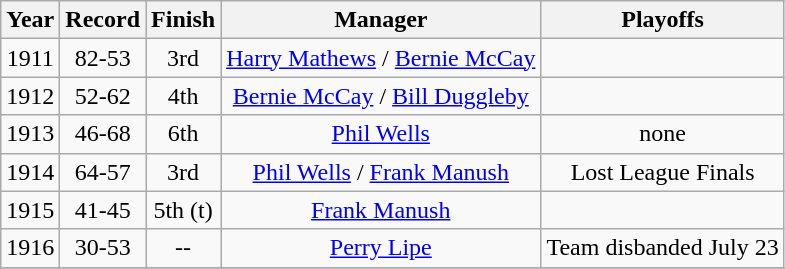<table class="wikitable">
<tr>
<th>Year</th>
<th>Record</th>
<th>Finish</th>
<th>Manager</th>
<th>Playoffs</th>
</tr>
<tr align=center>
<td>1911</td>
<td>82-53</td>
<td>3rd</td>
<td><a href='#'>Harry Mathews</a> / <a href='#'>Bernie McCay</a></td>
<td></td>
</tr>
<tr align=center>
<td>1912</td>
<td>52-62</td>
<td>4th</td>
<td><a href='#'>Bernie McCay</a> / <a href='#'>Bill Duggleby</a></td>
<td></td>
</tr>
<tr align=center>
<td>1913</td>
<td>46-68</td>
<td>6th</td>
<td><a href='#'>Phil Wells</a></td>
<td>none</td>
</tr>
<tr align=center>
<td>1914</td>
<td>64-57</td>
<td>3rd</td>
<td><a href='#'>Phil Wells</a> / <a href='#'>Frank Manush</a></td>
<td>Lost League Finals</td>
</tr>
<tr align=center>
<td>1915</td>
<td>41-45</td>
<td>5th (t)</td>
<td><a href='#'>Frank Manush</a></td>
<td></td>
</tr>
<tr align=center>
<td>1916</td>
<td>30-53</td>
<td>--</td>
<td><a href='#'>Perry Lipe</a></td>
<td>Team disbanded July 23</td>
</tr>
<tr align=center>
</tr>
</table>
